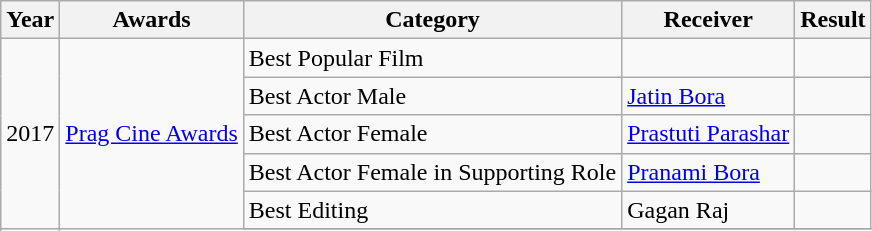<table class="wikitable">
<tr>
<th>Year</th>
<th>Awards</th>
<th>Category</th>
<th>Receiver</th>
<th>Result</th>
</tr>
<tr>
<td rowspan="10">2017</td>
<td rowspan="10"><a href='#'>Prag Cine Awards</a></td>
<td>Best Popular Film</td>
<td></td>
<td></td>
</tr>
<tr>
<td>Best Actor Male</td>
<td><a href='#'>Jatin Bora</a></td>
<td></td>
</tr>
<tr>
<td>Best Actor Female</td>
<td><a href='#'>Prastuti Parashar</a></td>
<td></td>
</tr>
<tr>
<td>Best Actor Female in Supporting Role</td>
<td><a href='#'>Pranami Bora</a></td>
<td></td>
</tr>
<tr>
<td>Best Editing</td>
<td>Gagan Raj</td>
<td></td>
</tr>
<tr>
</tr>
</table>
